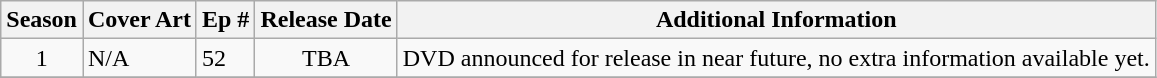<table class="wikitable">
<tr>
<th>Season</th>
<th>Cover Art</th>
<th>Ep #</th>
<th>Release Date</th>
<th>Additional Information</th>
</tr>
<tr>
<td align="center">1</td>
<td>N/A</td>
<td>52</td>
<td align="center">TBA</td>
<td>DVD announced for release in near future, no extra information available yet.</td>
</tr>
<tr>
</tr>
</table>
